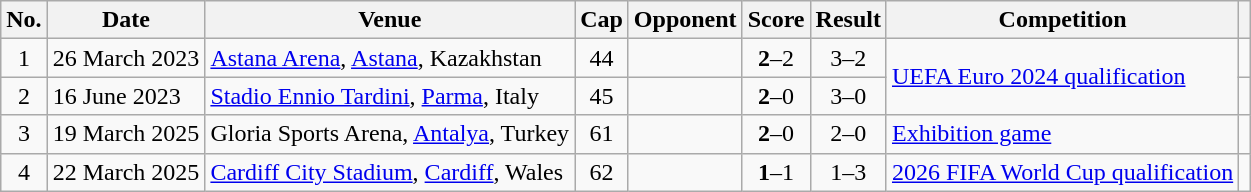<table class="wikitable sortable">
<tr>
<th scope="col">No.</th>
<th scope="col">Date</th>
<th scope="col">Venue</th>
<th scope="col">Cap</th>
<th scope="col">Opponent</th>
<th scope="col">Score</th>
<th scope="col">Result</th>
<th scope="col">Competition</th>
<th class="unsortable" scope="col"></th>
</tr>
<tr>
<td style="text-align: center;">1</td>
<td>26 March 2023</td>
<td><a href='#'>Astana Arena</a>, <a href='#'>Astana</a>, Kazakhstan</td>
<td style="text-align: center;">44</td>
<td></td>
<td style="text-align: center;"><strong>2</strong>–2</td>
<td style="text-align: center;">3–2</td>
<td rowspan=2><a href='#'>UEFA Euro 2024 qualification</a></td>
<td style="text-align: center;"></td>
</tr>
<tr>
<td style="text-align: center;">2</td>
<td>16 June 2023</td>
<td><a href='#'>Stadio Ennio Tardini</a>, <a href='#'>Parma</a>, Italy</td>
<td style="text-align: center;">45</td>
<td></td>
<td style="text-align: center;"><strong>2</strong>–0</td>
<td style="text-align: center;">3–0</td>
<td style="text-align: center;"></td>
</tr>
<tr>
<td style="text-align: center;">3</td>
<td>19 March 2025</td>
<td>Gloria Sports Arena, <a href='#'>Antalya</a>, Turkey</td>
<td style="text-align: center;">61</td>
<td></td>
<td style="text-align: center;"><strong>2</strong>–0</td>
<td style="text-align: center;">2–0</td>
<td><a href='#'>Exhibition game</a></td>
<td style="text-align: center;"></td>
</tr>
<tr>
<td style="text-align: center;">4</td>
<td>22 March 2025</td>
<td><a href='#'>Cardiff City Stadium</a>, <a href='#'>Cardiff</a>, Wales</td>
<td style="text-align: center;">62</td>
<td></td>
<td style="text-align: center;"><strong>1</strong>–1</td>
<td style="text-align: center;">1–3</td>
<td><a href='#'>2026 FIFA World Cup qualification</a></td>
<td style="text-align: center;"></td>
</tr>
</table>
